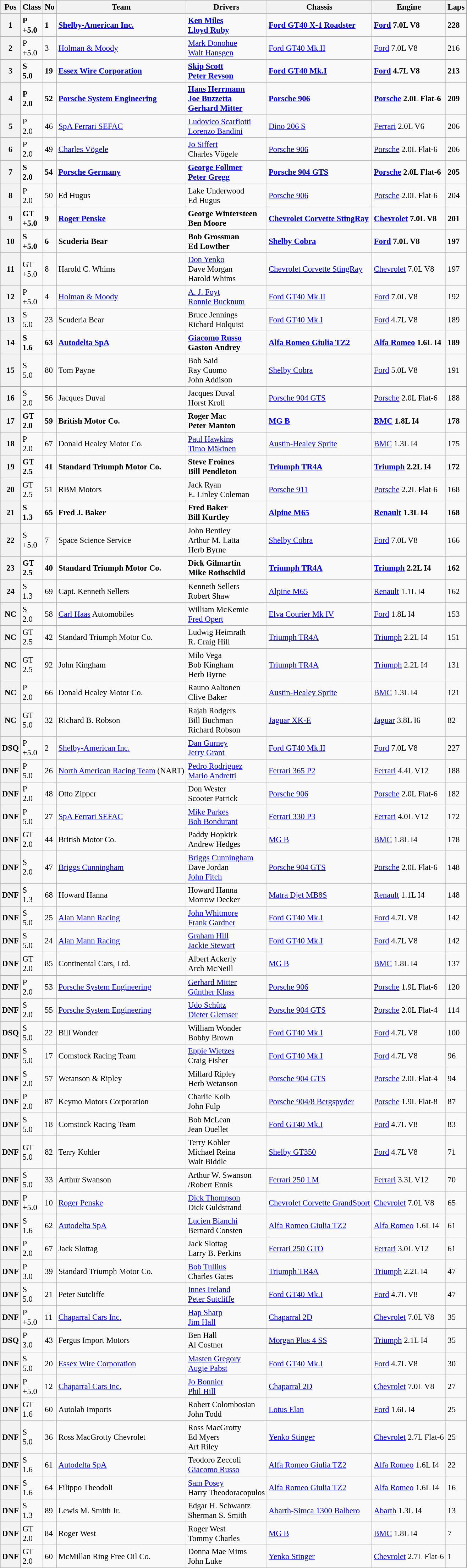<table class="wikitable" style="font-size: 95%;">
<tr>
<th>Pos</th>
<th>Class</th>
<th>No</th>
<th>Team</th>
<th>Drivers</th>
<th>Chassis</th>
<th>Engine</th>
<th>Laps</th>
</tr>
<tr style="font-weight:bold">
<th>1</th>
<td>P<br>+5.0</td>
<td>1</td>
<td> <a href='#'>Shelby-American Inc.</a></td>
<td> <a href='#'>Ken Miles</a><br> <a href='#'>Lloyd Ruby</a></td>
<td><a href='#'>Ford GT40 X-1 Roadster</a></td>
<td><a href='#'>Ford</a> 7.0L V8</td>
<td>228</td>
</tr>
<tr>
<th>2</th>
<td>P<br>+5.0</td>
<td>3</td>
<td> <a href='#'>Holman & Moody</a></td>
<td> <a href='#'>Mark Donohue</a><br> <a href='#'>Walt Hansgen</a></td>
<td><a href='#'>Ford GT40 Mk.II</a></td>
<td><a href='#'>Ford</a> 7.0L V8</td>
<td>216</td>
</tr>
<tr style="font-weight:bold">
<th>3</th>
<td>S<br>5.0</td>
<td>19</td>
<td> <a href='#'>Essex Wire Corporation</a></td>
<td> <a href='#'>Skip Scott</a><br> <a href='#'>Peter Revson</a></td>
<td><a href='#'>Ford GT40 Mk.I</a></td>
<td><a href='#'>Ford</a> 4.7L V8</td>
<td>213</td>
</tr>
<tr style="font-weight:bold">
<th>4</th>
<td>P<br>2.0</td>
<td>52</td>
<td> <a href='#'>Porsche System Engineering</a></td>
<td> <a href='#'>Hans Herrmann</a><br> <a href='#'>Joe Buzzetta</a><br> <a href='#'>Gerhard Mitter</a></td>
<td><a href='#'>Porsche 906</a></td>
<td><a href='#'>Porsche</a> 2.0L Flat-6</td>
<td>209</td>
</tr>
<tr>
<th>5</th>
<td>P<br>2.0</td>
<td>46</td>
<td> <a href='#'>SpA Ferrari SEFAC</a></td>
<td> <a href='#'>Ludovico Scarfiotti</a><br> <a href='#'>Lorenzo Bandini</a></td>
<td><a href='#'>Dino 206 S</a></td>
<td><a href='#'>Ferrari</a> 2.0L V6</td>
<td>206</td>
</tr>
<tr>
<th>6</th>
<td>P<br>2.0</td>
<td>49</td>
<td> <a href='#'>Charles Vögele</a></td>
<td> <a href='#'>Jo Siffert</a><br> Charles Vögele</td>
<td><a href='#'>Porsche 906</a></td>
<td><a href='#'>Porsche</a> 2.0L Flat-6</td>
<td>206</td>
</tr>
<tr style="font-weight:bold">
<th>7</th>
<td>S<br>2.0</td>
<td>54</td>
<td> <a href='#'>Porsche Germany</a></td>
<td> <a href='#'>George Follmer</a><br> <a href='#'>Peter Gregg</a></td>
<td><a href='#'>Porsche 904 GTS</a></td>
<td><a href='#'>Porsche</a> 2.0L Flat-6</td>
<td>205</td>
</tr>
<tr>
<th>8</th>
<td>P<br>2.0</td>
<td>50</td>
<td> Ed Hugus</td>
<td> Lake Underwood<br> Ed Hugus</td>
<td><a href='#'>Porsche 906</a></td>
<td><a href='#'>Porsche</a> 2.0L Flat-6</td>
<td>204</td>
</tr>
<tr style="font-weight:bold">
<th>9</th>
<td>GT<br>+5.0</td>
<td>9</td>
<td> <a href='#'>Roger Penske</a></td>
<td> George Wintersteen<br> Ben Moore</td>
<td><a href='#'>Chevrolet Corvette StingRay</a></td>
<td><a href='#'>Chevrolet</a> 7.0L V8</td>
<td>201</td>
</tr>
<tr style="font-weight:bold">
<th>10</th>
<td>S<br>+5.0</td>
<td>6</td>
<td> Scuderia Bear</td>
<td> Bob Grossman<br> Ed Lowther</td>
<td><a href='#'>Shelby Cobra</a></td>
<td><a href='#'>Ford</a> 7.0L V8</td>
<td>197</td>
</tr>
<tr>
<th>11</th>
<td>GT<br>+5.0</td>
<td>8</td>
<td> Harold C. Whims</td>
<td> <a href='#'>Don Yenko</a><br> Dave Morgan<br> Harold Whims</td>
<td><a href='#'>Chevrolet Corvette StingRay</a></td>
<td><a href='#'>Chevrolet</a> 7.0L V8</td>
<td>197</td>
</tr>
<tr>
<th>12</th>
<td>P<br>+5.0</td>
<td>4</td>
<td> <a href='#'>Holman & Moody</a></td>
<td> <a href='#'>A. J. Foyt</a><br> <a href='#'>Ronnie Bucknum</a></td>
<td><a href='#'>Ford GT40 Mk.II</a></td>
<td><a href='#'>Ford</a> 7.0L V8</td>
<td>192</td>
</tr>
<tr>
<th>13</th>
<td>S<br>5.0</td>
<td>23</td>
<td> Scuderia Bear</td>
<td> Bruce Jennings<br> Richard Holquist<br></td>
<td><a href='#'>Ford GT40 Mk.I</a></td>
<td><a href='#'>Ford</a> 4.7L V8</td>
<td>189</td>
</tr>
<tr style="font-weight:bold">
<th>14</th>
<td>S<br>1.6</td>
<td>63</td>
<td> <a href='#'>Autodelta SpA</a></td>
<td> <a href='#'>Giacomo Russo</a><br> Gaston Andrey</td>
<td><a href='#'>Alfa Romeo Giulia TZ2</a></td>
<td><a href='#'>Alfa Romeo</a> 1.6L I4</td>
<td>189</td>
</tr>
<tr>
<th>15</th>
<td>S<br>5.0</td>
<td>80</td>
<td> Tom Payne</td>
<td> Bob Said<br> Ray Cuomo<br> John Addison</td>
<td><a href='#'>Shelby Cobra</a></td>
<td><a href='#'>Ford</a> 5.0L V8</td>
<td>191</td>
</tr>
<tr>
<th>16</th>
<td>S<br>2.0</td>
<td>56</td>
<td> Jacques Duval</td>
<td> Jacques Duval<br> Horst Kroll</td>
<td><a href='#'>Porsche 904 GTS</a></td>
<td><a href='#'>Porsche</a> 2.0L Flat-6</td>
<td>188</td>
</tr>
<tr style="font-weight:bold">
<th>17</th>
<td>GT<br>2.0</td>
<td>59</td>
<td> British Motor Co.</td>
<td> Roger Mac<br> Peter Manton</td>
<td><a href='#'>MG B</a></td>
<td><a href='#'>BMC</a> 1.8L I4</td>
<td>178</td>
</tr>
<tr>
<th>18</th>
<td>P<br>2.0</td>
<td>67</td>
<td> Donald Healey Motor Co.</td>
<td> <a href='#'>Paul Hawkins</a><br> <a href='#'>Timo Mäkinen</a></td>
<td><a href='#'>Austin-Healey Sprite</a></td>
<td><a href='#'>BMC</a> 1.3L I4</td>
<td>175</td>
</tr>
<tr style="font-weight:bold">
<th>19</th>
<td>GT<br>2.5</td>
<td>41</td>
<td> Standard Triumph Motor Co.</td>
<td> Steve Froines<br> Bill Pendleton</td>
<td><a href='#'>Triumph TR4A</a></td>
<td><a href='#'>Triumph</a> 2.2L I4</td>
<td>172</td>
</tr>
<tr>
<th>20</th>
<td>GT<br>2.5</td>
<td>51</td>
<td> RBM Motors</td>
<td> Jack Ryan<br> E. Linley Coleman</td>
<td><a href='#'>Porsche 911</a></td>
<td><a href='#'>Porsche</a> 2.2L Flat-6</td>
<td>168</td>
</tr>
<tr style="font-weight:bold">
<th>21</th>
<td>S<br>1.3</td>
<td>65</td>
<td> Fred J. Baker</td>
<td> Fred Baker<br> Bill Kurtley</td>
<td><a href='#'>Alpine M65</a></td>
<td><a href='#'>Renault</a> 1.3L I4</td>
<td>168</td>
</tr>
<tr>
<th>22</th>
<td>S<br>+5.0</td>
<td>7</td>
<td> Space Science Service</td>
<td> John Bentley<br> Arthur M. Latta<br> Herb Byrne</td>
<td><a href='#'>Shelby Cobra</a></td>
<td><a href='#'>Ford</a> 7.0L V8</td>
<td>166</td>
</tr>
<tr style="font-weight:bold">
<th>23</th>
<td>GT<br>2.5</td>
<td>40</td>
<td> Standard Triumph Motor Co.</td>
<td> Dick Gilmartin<br> Mike Rothschild</td>
<td><a href='#'>Triumph TR4A</a></td>
<td><a href='#'>Triumph</a> 2.2L I4</td>
<td>162</td>
</tr>
<tr>
<th>24</th>
<td>S<br>1.3</td>
<td>69</td>
<td> Capt. Kenneth Sellers</td>
<td> Kenneth Sellers<br> Robert Shaw</td>
<td><a href='#'>Alpine M65</a></td>
<td><a href='#'>Renault</a> 1.1L I4</td>
<td>162</td>
</tr>
<tr>
<th>NC</th>
<td>S<br>2.0</td>
<td>58</td>
<td> <a href='#'>Carl Haas</a> Automobiles</td>
<td> William McKemie<br> <a href='#'>Fred Opert</a></td>
<td><a href='#'>Elva Courier Mk IV</a></td>
<td><a href='#'>Ford</a> 1.8L I4</td>
<td>153</td>
</tr>
<tr>
<th>NC</th>
<td>GT<br>2.5</td>
<td>42</td>
<td> Standard Triumph Motor Co.</td>
<td> Ludwig Heimrath<br> R. Craig Hill</td>
<td><a href='#'>Triumph TR4A</a></td>
<td><a href='#'>Triumph</a> 2.2L I4</td>
<td>151</td>
</tr>
<tr>
<th>NC</th>
<td>GT<br>2.5</td>
<td>92</td>
<td> John Kingham</td>
<td> Milo Vega<br> Bob Kingham<br> Herb Byrne</td>
<td><a href='#'>Triumph TR4A</a></td>
<td><a href='#'>Triumph</a> 2.2L I4</td>
<td>131</td>
</tr>
<tr>
<th>NC</th>
<td>P<br>2.0</td>
<td>66</td>
<td> Donald Healey Motor Co.</td>
<td> Rauno Aaltonen<br> Clive Baker</td>
<td><a href='#'>Austin-Healey Sprite</a></td>
<td><a href='#'>BMC</a> 1.3L I4</td>
<td>121</td>
</tr>
<tr>
<th>NC</th>
<td>GT<br>5.0</td>
<td>32</td>
<td> Richard B. Robson</td>
<td> Rajah Rodgers<br> Bill Buchman<br> Richard Robson</td>
<td><a href='#'>Jaguar XK-E</a></td>
<td><a href='#'>Jaguar</a> 3.8L I6</td>
<td>82</td>
</tr>
<tr>
<th>DSQ</th>
<td>P<br>+5.0</td>
<td>2</td>
<td> <a href='#'>Shelby-American Inc.</a></td>
<td> <a href='#'>Dan Gurney</a><br> <a href='#'>Jerry Grant</a></td>
<td><a href='#'>Ford GT40 Mk.II</a></td>
<td><a href='#'>Ford</a> 7.0L V8</td>
<td>227</td>
</tr>
<tr>
<th>DNF</th>
<td>P<br>5.0</td>
<td>26</td>
<td> <a href='#'>North American Racing Team</a> (NART)</td>
<td> <a href='#'>Pedro Rodriguez</a><br> <a href='#'>Mario Andretti</a></td>
<td><a href='#'>Ferrari 365 P2</a></td>
<td><a href='#'>Ferrari</a> 4.4L V12</td>
<td>188</td>
</tr>
<tr>
<th>DNF</th>
<td>P<br>2.0</td>
<td>48</td>
<td> Otto Zipper</td>
<td> Don Wester<br> Scooter Patrick</td>
<td><a href='#'>Porsche 906</a></td>
<td><a href='#'>Porsche</a> 2.0L Flat-6</td>
<td>182</td>
</tr>
<tr>
<th>DNF</th>
<td>P<br>5.0</td>
<td>27</td>
<td> <a href='#'>SpA Ferrari SEFAC</a></td>
<td> <a href='#'>Mike Parkes</a><br> <a href='#'>Bob Bondurant</a></td>
<td><a href='#'>Ferrari 330 P3</a></td>
<td><a href='#'>Ferrari</a> 4.0L V12</td>
<td>172</td>
</tr>
<tr>
<th>DNF</th>
<td>GT<br>2.0</td>
<td>44</td>
<td> British Motor Co.</td>
<td> Paddy Hopkirk<br> Andrew Hedges</td>
<td><a href='#'>MG B</a></td>
<td><a href='#'>BMC</a> 1.8L I4</td>
<td>178</td>
</tr>
<tr>
<th>DNF</th>
<td>S<br>2.0</td>
<td>47</td>
<td> <a href='#'>Briggs Cunningham</a></td>
<td> <a href='#'>Briggs Cunningham</a><br> Dave Jordan<br> <a href='#'>John Fitch</a></td>
<td><a href='#'>Porsche 904 GTS</a></td>
<td><a href='#'>Porsche</a> 2.0L Flat-6</td>
<td>148</td>
</tr>
<tr>
<th>DNF</th>
<td>S<br>1.3</td>
<td>68</td>
<td> Howard Hanna</td>
<td> Howard Hanna<br> Morrow Decker</td>
<td><a href='#'>Matra Djet MB8S</a></td>
<td><a href='#'>Renault</a> 1.1L I4</td>
<td>148</td>
</tr>
<tr>
<th>DNF</th>
<td>S<br>5.0</td>
<td>25</td>
<td> <a href='#'>Alan Mann Racing</a></td>
<td> <a href='#'>John Whitmore</a><br> <a href='#'>Frank Gardner</a></td>
<td><a href='#'>Ford GT40 Mk.I</a></td>
<td><a href='#'>Ford</a> 4.7L V8</td>
<td>142</td>
</tr>
<tr>
<th>DNF</th>
<td>S<br>5.0</td>
<td>24</td>
<td> <a href='#'>Alan Mann Racing</a></td>
<td> <a href='#'>Graham Hill</a><br> <a href='#'>Jackie Stewart</a></td>
<td><a href='#'>Ford GT40 Mk.I</a></td>
<td><a href='#'>Ford</a> 4.7L V8</td>
<td>142</td>
</tr>
<tr>
<th>DNF</th>
<td>GT<br>2.0</td>
<td>85</td>
<td> Continental Cars, Ltd.</td>
<td> Albert Ackerly<br> Arch McNeill</td>
<td><a href='#'>MG B</a></td>
<td><a href='#'>BMC</a> 1.8L I4</td>
<td>137</td>
</tr>
<tr>
<th>DNF</th>
<td>P<br>2.0</td>
<td>53</td>
<td> <a href='#'>Porsche System Engineering</a></td>
<td> <a href='#'>Gerhard Mitter</a><br> <a href='#'>Günther Klass</a></td>
<td><a href='#'>Porsche 906</a></td>
<td><a href='#'>Porsche</a> 1.9L Flat-6</td>
<td>120</td>
</tr>
<tr>
<th>DNF</th>
<td>S<br>2.0</td>
<td>55</td>
<td> <a href='#'>Porsche System Engineering</a></td>
<td> <a href='#'>Udo Schütz</a><br> <a href='#'>Dieter Glemser</a></td>
<td><a href='#'>Porsche 904 GTS</a></td>
<td><a href='#'>Porsche</a> 2.0L Flat-4</td>
<td>114</td>
</tr>
<tr>
<th>DSQ</th>
<td>S<br>5.0</td>
<td>22</td>
<td> Bill Wonder</td>
<td> William Wonder<br> Bobby Brown</td>
<td><a href='#'>Ford GT40 Mk.I</a></td>
<td><a href='#'>Ford</a> 4.7L V8</td>
<td>100</td>
</tr>
<tr>
<th>DNF</th>
<td>S<br>5.0</td>
<td>17</td>
<td> Comstock Racing Team</td>
<td> <a href='#'>Eppie Wietzes</a><br> Craig Fisher</td>
<td><a href='#'>Ford GT40 Mk.I</a></td>
<td><a href='#'>Ford</a> 4.7L V8</td>
<td>96</td>
</tr>
<tr>
<th>DNF</th>
<td>S<br>2.0</td>
<td>57</td>
<td> Wetanson & Ripley</td>
<td> Millard Ripley<br>  Herb Wetanson</td>
<td><a href='#'>Porsche 904 GTS</a></td>
<td><a href='#'>Porsche</a> 2.0L Flat-4</td>
<td>94</td>
</tr>
<tr>
<th>DNF</th>
<td>P<br>2.0</td>
<td>87</td>
<td> Keymo Motors Corporation</td>
<td> Charlie Kolb<br> John Fulp</td>
<td><a href='#'>Porsche 904/8 Bergspyder</a></td>
<td><a href='#'>Porsche</a> 1.9L Flat-8</td>
<td>87</td>
</tr>
<tr>
<th>DNF</th>
<td>S<br>5.0</td>
<td>18</td>
<td> Comstock Racing Team</td>
<td> Bob McLean<br> Jean Ouellet</td>
<td><a href='#'>Ford GT40 Mk.I</a></td>
<td><a href='#'>Ford</a> 4.7L V8</td>
<td>83</td>
</tr>
<tr>
<th>DNF</th>
<td>GT<br>5.0</td>
<td>82</td>
<td> Terry Kohler</td>
<td> Terry Kohler<br> Michael Reina<br> Walt Biddle</td>
<td><a href='#'>Shelby GT350</a></td>
<td><a href='#'>Ford</a> 4.7L V8</td>
<td>71</td>
</tr>
<tr>
<th>DNF</th>
<td>S<br>5.0</td>
<td>33</td>
<td> Arthur Swanson</td>
<td> Arthur W. Swanson<br> /Robert Ennis</td>
<td><a href='#'>Ferrari 250 LM</a></td>
<td><a href='#'>Ferrari</a> 3.3L V12</td>
<td>70</td>
</tr>
<tr>
<th>DNF</th>
<td>P<br>+5.0</td>
<td>10</td>
<td> <a href='#'>Roger Penske</a></td>
<td> <a href='#'>Dick Thompson</a><br> Dick Guldstrand</td>
<td><a href='#'>Chevrolet Corvette GrandSport</a></td>
<td><a href='#'>Chevrolet</a> 7.0L V8</td>
<td>65</td>
</tr>
<tr>
<th>DNF</th>
<td>S<br>1.6</td>
<td>62</td>
<td> <a href='#'>Autodelta SpA</a></td>
<td> <a href='#'>Lucien Bianchi</a><br> Bernard Consten</td>
<td><a href='#'>Alfa Romeo Giulia TZ2</a></td>
<td><a href='#'>Alfa Romeo</a> 1.6L I4</td>
<td>61</td>
</tr>
<tr>
<th>DNF</th>
<td>P<br>2.0</td>
<td>67</td>
<td> Jack Slottag</td>
<td> Jack Slottag<br> Larry B. Perkins</td>
<td><a href='#'>Ferrari 250 GTO</a></td>
<td><a href='#'>Ferrari</a> 3.0L V12</td>
<td>61</td>
</tr>
<tr>
<th>DNF</th>
<td>P<br>3.0</td>
<td>39</td>
<td> Standard Triumph Motor Co.</td>
<td> <a href='#'>Bob Tullius</a><br> Charles Gates</td>
<td><a href='#'>Triumph TR4A</a></td>
<td><a href='#'>Triumph</a> 2.2L I4</td>
<td>47</td>
</tr>
<tr>
<th>DNF</th>
<td>S<br>5.0</td>
<td>21</td>
<td> Peter Sutcliffe</td>
<td> <a href='#'>Innes Ireland</a><br> <a href='#'>Peter Sutcliffe</a></td>
<td><a href='#'>Ford GT40 Mk.I</a></td>
<td><a href='#'>Ford</a> 4.7L V8</td>
<td>47</td>
</tr>
<tr>
<th>DNF</th>
<td>P<br>+5.0</td>
<td>11</td>
<td> <a href='#'>Chaparral Cars Inc.</a></td>
<td> <a href='#'>Hap Sharp</a><br> <a href='#'>Jim Hall</a></td>
<td><a href='#'>Chaparral 2D</a></td>
<td><a href='#'>Chevrolet</a> 7.0L V8</td>
<td>35</td>
</tr>
<tr>
<th>DSQ</th>
<td>P<br>3.0</td>
<td>43</td>
<td> Fergus Import Motors</td>
<td> Ben Hall<br> Al Costner</td>
<td><a href='#'>Morgan Plus 4 SS</a></td>
<td><a href='#'>Triumph</a> 2.1L I4</td>
<td>35</td>
</tr>
<tr>
<th>DNF</th>
<td>S<br>5.0</td>
<td>20</td>
<td> <a href='#'>Essex Wire Corporation</a></td>
<td> <a href='#'>Masten Gregory</a><br> <a href='#'>Augie Pabst</a></td>
<td><a href='#'>Ford GT40 Mk.I</a></td>
<td><a href='#'>Ford</a> 4.7L V8</td>
<td>30</td>
</tr>
<tr>
<th>DNF</th>
<td>P<br>+5.0</td>
<td>12</td>
<td> <a href='#'>Chaparral Cars Inc.</a></td>
<td> <a href='#'>Jo Bonnier</a><br> <a href='#'>Phil Hill</a></td>
<td><a href='#'>Chaparral 2D</a></td>
<td><a href='#'>Chevrolet</a> 7.0L V8</td>
<td>27</td>
</tr>
<tr>
<th>DNF</th>
<td>GT<br>1.6</td>
<td>60</td>
<td> Autolab Imports</td>
<td> Robert Colombosian<br> John Todd</td>
<td><a href='#'>Lotus Elan</a></td>
<td><a href='#'>Ford</a> 1.6L I4</td>
<td>25</td>
</tr>
<tr>
<th>DNF</th>
<td>S<br>5.0</td>
<td>36</td>
<td> Ross MacGrotty Chevrolet</td>
<td> Ross MacGrotty<br> Ed Myers<br>Art Riley</td>
<td><a href='#'>Yenko Stinger</a></td>
<td><a href='#'>Chevrolet</a> 2.7L Flat-6</td>
<td>25</td>
</tr>
<tr>
<th>DNF</th>
<td>S<br>1.6</td>
<td>61</td>
<td> <a href='#'>Autodelta SpA</a></td>
<td> Teodoro Zeccoli<br> <a href='#'>Giacomo Russo</a></td>
<td><a href='#'>Alfa Romeo Giulia TZ2</a></td>
<td><a href='#'>Alfa Romeo</a> 1.6L I4</td>
<td>22</td>
</tr>
<tr>
<th>DNF</th>
<td>S<br>1.6</td>
<td>64</td>
<td> Filippo Theodoli</td>
<td> <a href='#'>Sam Posey</a><br> Harry Theodoracopulos</td>
<td><a href='#'>Alfa Romeo Giulia TZ2</a></td>
<td><a href='#'>Alfa Romeo</a> 1.6L I4</td>
<td>16</td>
</tr>
<tr>
<th>DNF</th>
<td>S<br>1.3</td>
<td>89</td>
<td> Lewis M. Smith Jr.</td>
<td> Edgar H. Schwantz<br> Sherman S. Smith</td>
<td><a href='#'>Abarth</a>-<a href='#'>Simca 1300 Balbero</a></td>
<td><a href='#'>Abarth</a> 1.3L I4</td>
<td>13</td>
</tr>
<tr>
<th>DNF</th>
<td>GT<br>2.0</td>
<td>84</td>
<td> Roger West</td>
<td> Roger West<br> Tommy Charles</td>
<td><a href='#'>MG B</a></td>
<td><a href='#'>BMC</a> 1.8L I4</td>
<td>7</td>
</tr>
<tr>
<th>DNF</th>
<td>GT<br>2.0</td>
<td>60</td>
<td> McMillan Ring Free Oil Co.</td>
<td> Donna Mae Mims<br> John Luke</td>
<td><a href='#'>Yenko Stinger</a></td>
<td><a href='#'>Chevrolet</a> 2.7L Flat-6</td>
<td>1</td>
</tr>
</table>
